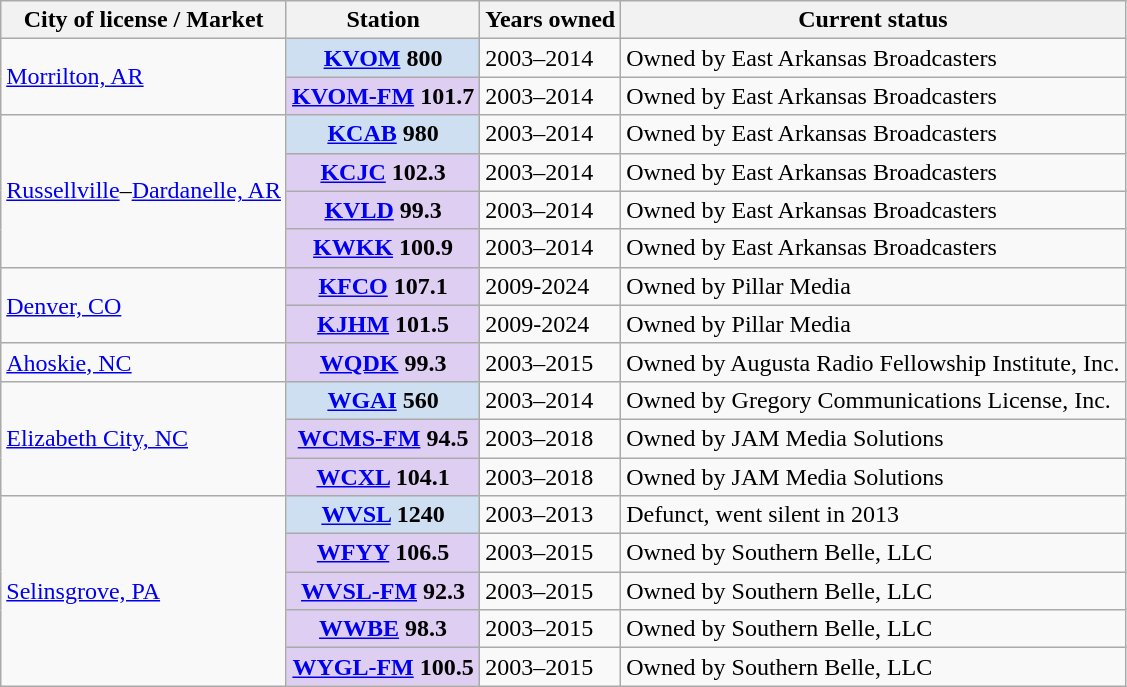<table class="wikitable">
<tr>
<th scope="col">City of license / Market</th>
<th scope="col">Station</th>
<th scope="col">Years owned</th>
<th scope="col">Current status</th>
</tr>
<tr>
<td rowspan="2"><a href='#'>Morrilton, AR</a></td>
<th style="background: #cedff2;"><a href='#'>KVOM</a> 800</th>
<td>2003–2014</td>
<td>Owned by East Arkansas Broadcasters</td>
</tr>
<tr>
<th style="background: #ddcef2;"><a href='#'>KVOM-FM</a> 101.7</th>
<td>2003–2014</td>
<td>Owned by East Arkansas Broadcasters</td>
</tr>
<tr>
<td rowspan="4"><a href='#'>Russellville</a>–<a href='#'>Dardanelle, AR</a></td>
<th style="background: #cedff2;"><a href='#'>KCAB</a> 980</th>
<td>2003–2014</td>
<td>Owned by East Arkansas Broadcasters</td>
</tr>
<tr>
<th style="background: #ddcef2;"><a href='#'>KCJC</a> 102.3</th>
<td>2003–2014</td>
<td>Owned by East Arkansas Broadcasters</td>
</tr>
<tr>
<th style="background: #ddcef2;"><a href='#'>KVLD</a> 99.3</th>
<td>2003–2014</td>
<td>Owned by East Arkansas Broadcasters</td>
</tr>
<tr>
<th style="background: #ddcef2;"><a href='#'>KWKK</a> 100.9</th>
<td>2003–2014</td>
<td>Owned by East Arkansas Broadcasters</td>
</tr>
<tr>
<td rowspan="2"><a href='#'>Denver, CO</a></td>
<th style="background: #ddcef2;"><a href='#'>KFCO</a> 107.1</th>
<td>2009-2024</td>
<td>Owned by Pillar Media</td>
</tr>
<tr>
<th style="background: #ddcef2;"><a href='#'>KJHM</a> 101.5</th>
<td>2009-2024</td>
<td>Owned by Pillar Media</td>
</tr>
<tr>
<td><a href='#'>Ahoskie, NC</a></td>
<th style="background: #ddcef2;"><a href='#'>WQDK</a> 99.3</th>
<td>2003–2015</td>
<td>Owned by Augusta Radio Fellowship Institute, Inc.</td>
</tr>
<tr>
<td rowspan="3"><a href='#'>Elizabeth City, NC</a></td>
<th style="background: #cedff2;"><a href='#'>WGAI</a> 560</th>
<td>2003–2014</td>
<td>Owned by Gregory Communications License, Inc.</td>
</tr>
<tr>
<th style="background: #ddcef2;"><a href='#'>WCMS-FM</a> 94.5</th>
<td>2003–2018</td>
<td>Owned by JAM Media Solutions</td>
</tr>
<tr>
<th style="background: #ddcef2;"><a href='#'>WCXL</a> 104.1</th>
<td>2003–2018</td>
<td>Owned by JAM Media Solutions</td>
</tr>
<tr>
<td rowspan="5"><a href='#'>Selinsgrove, PA</a></td>
<th style="background: #cedff2"><a href='#'>WVSL</a> 1240</th>
<td>2003–2013</td>
<td>Defunct, went silent in 2013</td>
</tr>
<tr>
<th style="background: #ddcef2;"><a href='#'>WFYY</a> 106.5</th>
<td>2003–2015</td>
<td>Owned by Southern Belle, LLC</td>
</tr>
<tr>
<th style="background: #ddcef2;"><a href='#'>WVSL-FM</a> 92.3</th>
<td>2003–2015</td>
<td>Owned by Southern Belle, LLC</td>
</tr>
<tr>
<th style="background: #ddcef2;"><a href='#'>WWBE</a> 98.3</th>
<td>2003–2015</td>
<td>Owned by Southern Belle, LLC</td>
</tr>
<tr>
<th style="background: #ddcef2;"><a href='#'>WYGL-FM</a> 100.5</th>
<td>2003–2015</td>
<td>Owned by Southern Belle, LLC</td>
</tr>
</table>
